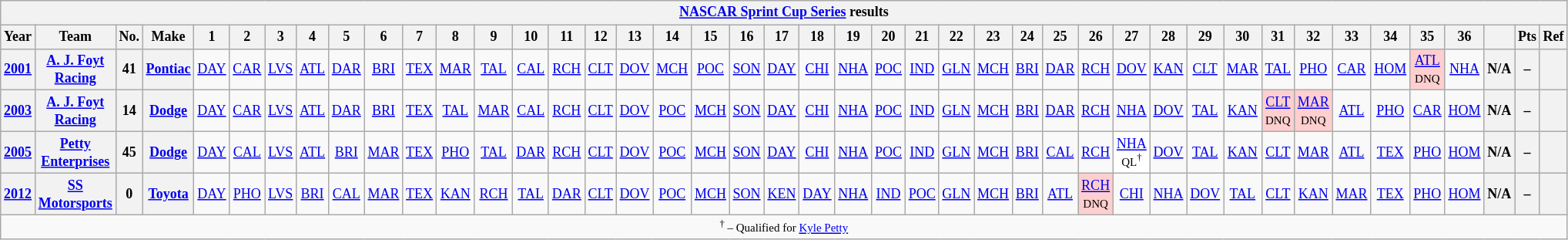<table class="wikitable" style="text-align:center; font-size:75%">
<tr>
<th colspan=45><a href='#'>NASCAR Sprint Cup Series</a> results</th>
</tr>
<tr>
<th>Year</th>
<th>Team</th>
<th>No.</th>
<th>Make</th>
<th>1</th>
<th>2</th>
<th>3</th>
<th>4</th>
<th>5</th>
<th>6</th>
<th>7</th>
<th>8</th>
<th>9</th>
<th>10</th>
<th>11</th>
<th>12</th>
<th>13</th>
<th>14</th>
<th>15</th>
<th>16</th>
<th>17</th>
<th>18</th>
<th>19</th>
<th>20</th>
<th>21</th>
<th>22</th>
<th>23</th>
<th>24</th>
<th>25</th>
<th>26</th>
<th>27</th>
<th>28</th>
<th>29</th>
<th>30</th>
<th>31</th>
<th>32</th>
<th>33</th>
<th>34</th>
<th>35</th>
<th>36</th>
<th></th>
<th>Pts</th>
<th>Ref</th>
</tr>
<tr>
<th><a href='#'>2001</a></th>
<th><a href='#'>A. J. Foyt Racing</a></th>
<th>41</th>
<th><a href='#'>Pontiac</a></th>
<td><a href='#'>DAY</a></td>
<td><a href='#'>CAR</a></td>
<td><a href='#'>LVS</a></td>
<td><a href='#'>ATL</a></td>
<td><a href='#'>DAR</a></td>
<td><a href='#'>BRI</a></td>
<td><a href='#'>TEX</a></td>
<td><a href='#'>MAR</a></td>
<td><a href='#'>TAL</a></td>
<td><a href='#'>CAL</a></td>
<td><a href='#'>RCH</a></td>
<td><a href='#'>CLT</a></td>
<td><a href='#'>DOV</a></td>
<td><a href='#'>MCH</a></td>
<td><a href='#'>POC</a></td>
<td><a href='#'>SON</a></td>
<td><a href='#'>DAY</a></td>
<td><a href='#'>CHI</a></td>
<td><a href='#'>NHA</a></td>
<td><a href='#'>POC</a></td>
<td><a href='#'>IND</a></td>
<td><a href='#'>GLN</a></td>
<td><a href='#'>MCH</a></td>
<td><a href='#'>BRI</a></td>
<td><a href='#'>DAR</a></td>
<td><a href='#'>RCH</a></td>
<td><a href='#'>DOV</a></td>
<td><a href='#'>KAN</a></td>
<td><a href='#'>CLT</a></td>
<td><a href='#'>MAR</a></td>
<td><a href='#'>TAL</a></td>
<td><a href='#'>PHO</a></td>
<td><a href='#'>CAR</a></td>
<td><a href='#'>HOM</a></td>
<td style="background:#FFCFCF;"><a href='#'>ATL</a><br><small>DNQ</small></td>
<td><a href='#'>NHA</a></td>
<th>N/A</th>
<th>–</th>
<th></th>
</tr>
<tr>
<th><a href='#'>2003</a></th>
<th><a href='#'>A. J. Foyt Racing</a></th>
<th>14</th>
<th><a href='#'>Dodge</a></th>
<td><a href='#'>DAY</a></td>
<td><a href='#'>CAR</a></td>
<td><a href='#'>LVS</a></td>
<td><a href='#'>ATL</a></td>
<td><a href='#'>DAR</a></td>
<td><a href='#'>BRI</a></td>
<td><a href='#'>TEX</a></td>
<td><a href='#'>TAL</a></td>
<td><a href='#'>MAR</a></td>
<td><a href='#'>CAL</a></td>
<td><a href='#'>RCH</a></td>
<td><a href='#'>CLT</a></td>
<td><a href='#'>DOV</a></td>
<td><a href='#'>POC</a></td>
<td><a href='#'>MCH</a></td>
<td><a href='#'>SON</a></td>
<td><a href='#'>DAY</a></td>
<td><a href='#'>CHI</a></td>
<td><a href='#'>NHA</a></td>
<td><a href='#'>POC</a></td>
<td><a href='#'>IND</a></td>
<td><a href='#'>GLN</a></td>
<td><a href='#'>MCH</a></td>
<td><a href='#'>BRI</a></td>
<td><a href='#'>DAR</a></td>
<td><a href='#'>RCH</a></td>
<td><a href='#'>NHA</a></td>
<td><a href='#'>DOV</a></td>
<td><a href='#'>TAL</a></td>
<td><a href='#'>KAN</a></td>
<td style="background:#FFCFCF;"><a href='#'>CLT</a><br><small>DNQ</small></td>
<td style="background:#FFCFCF;"><a href='#'>MAR</a><br><small>DNQ</small></td>
<td><a href='#'>ATL</a></td>
<td><a href='#'>PHO</a></td>
<td><a href='#'>CAR</a></td>
<td><a href='#'>HOM</a></td>
<th>N/A</th>
<th>–</th>
<th></th>
</tr>
<tr>
<th><a href='#'>2005</a></th>
<th><a href='#'>Petty Enterprises</a></th>
<th>45</th>
<th><a href='#'>Dodge</a></th>
<td><a href='#'>DAY</a></td>
<td><a href='#'>CAL</a></td>
<td><a href='#'>LVS</a></td>
<td><a href='#'>ATL</a></td>
<td><a href='#'>BRI</a></td>
<td><a href='#'>MAR</a></td>
<td><a href='#'>TEX</a></td>
<td><a href='#'>PHO</a></td>
<td><a href='#'>TAL</a></td>
<td><a href='#'>DAR</a></td>
<td><a href='#'>RCH</a></td>
<td><a href='#'>CLT</a></td>
<td><a href='#'>DOV</a></td>
<td><a href='#'>POC</a></td>
<td><a href='#'>MCH</a></td>
<td><a href='#'>SON</a></td>
<td><a href='#'>DAY</a></td>
<td><a href='#'>CHI</a></td>
<td><a href='#'>NHA</a></td>
<td><a href='#'>POC</a></td>
<td><a href='#'>IND</a></td>
<td><a href='#'>GLN</a></td>
<td><a href='#'>MCH</a></td>
<td><a href='#'>BRI</a></td>
<td><a href='#'>CAL</a></td>
<td><a href='#'>RCH</a></td>
<td style="background:#FFFFFF;"><a href='#'>NHA</a><br><small>QL<sup>†</sup></small></td>
<td><a href='#'>DOV</a></td>
<td><a href='#'>TAL</a></td>
<td><a href='#'>KAN</a></td>
<td><a href='#'>CLT</a></td>
<td><a href='#'>MAR</a></td>
<td><a href='#'>ATL</a></td>
<td><a href='#'>TEX</a></td>
<td><a href='#'>PHO</a></td>
<td><a href='#'>HOM</a></td>
<th>N/A</th>
<th>–</th>
<th></th>
</tr>
<tr>
<th><a href='#'>2012</a></th>
<th><a href='#'>SS Motorsports</a></th>
<th>0</th>
<th><a href='#'>Toyota</a></th>
<td><a href='#'>DAY</a></td>
<td><a href='#'>PHO</a></td>
<td><a href='#'>LVS</a></td>
<td><a href='#'>BRI</a></td>
<td><a href='#'>CAL</a></td>
<td><a href='#'>MAR</a></td>
<td><a href='#'>TEX</a></td>
<td><a href='#'>KAN</a></td>
<td><a href='#'>RCH</a></td>
<td><a href='#'>TAL</a></td>
<td><a href='#'>DAR</a></td>
<td><a href='#'>CLT</a></td>
<td><a href='#'>DOV</a></td>
<td><a href='#'>POC</a></td>
<td><a href='#'>MCH</a></td>
<td><a href='#'>SON</a></td>
<td><a href='#'>KEN</a></td>
<td><a href='#'>DAY</a></td>
<td><a href='#'>NHA</a></td>
<td><a href='#'>IND</a></td>
<td><a href='#'>POC</a></td>
<td><a href='#'>GLN</a></td>
<td><a href='#'>MCH</a></td>
<td><a href='#'>BRI</a></td>
<td><a href='#'>ATL</a></td>
<td style="background:#FFCFCF;"><a href='#'>RCH</a><br><small>DNQ</small></td>
<td><a href='#'>CHI</a></td>
<td><a href='#'>NHA</a></td>
<td><a href='#'>DOV</a></td>
<td><a href='#'>TAL</a></td>
<td><a href='#'>CLT</a></td>
<td><a href='#'>KAN</a></td>
<td><a href='#'>MAR</a></td>
<td><a href='#'>TEX</a></td>
<td><a href='#'>PHO</a></td>
<td><a href='#'>HOM</a></td>
<th>N/A</th>
<th>–</th>
<th></th>
</tr>
<tr>
<td colspan=43><small><sup>†</sup> – Qualified for <a href='#'>Kyle Petty</a></small></td>
</tr>
</table>
